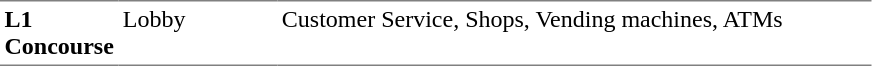<table table border=0 cellspacing=0 cellpadding=3>
<tr>
<td style="border-bottom:solid 1px gray; border-top:solid 1px gray;" valign=top width=50><strong>L1<br>Concourse</strong></td>
<td style="border-bottom:solid 1px gray; border-top:solid 1px gray;" valign=top width=100>Lobby</td>
<td style="border-bottom:solid 1px gray; border-top:solid 1px gray;" valign=top width=390>Customer Service, Shops, Vending machines, ATMs</td>
</tr>
</table>
